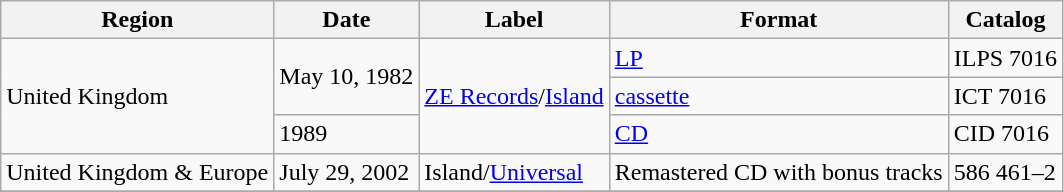<table class="wikitable plainrowheaders">
<tr>
<th scope="col">Region</th>
<th scope="col">Date</th>
<th scope="col">Label</th>
<th scope="col">Format</th>
<th scope="col">Catalog</th>
</tr>
<tr>
<td rowspan="3">United Kingdom</td>
<td rowspan="2">May 10, 1982</td>
<td rowspan="3"><a href='#'>ZE Records</a>/<a href='#'>Island</a></td>
<td><a href='#'>LP</a></td>
<td>ILPS 7016</td>
</tr>
<tr>
<td><a href='#'>cassette</a></td>
<td>ICT 7016</td>
</tr>
<tr>
<td>1989</td>
<td><a href='#'>CD</a></td>
<td>CID 7016</td>
</tr>
<tr>
<td>United Kingdom & Europe</td>
<td>July 29, 2002</td>
<td>Island/<a href='#'>Universal</a></td>
<td>Remastered CD with bonus tracks</td>
<td>586 461–2</td>
</tr>
<tr>
</tr>
</table>
